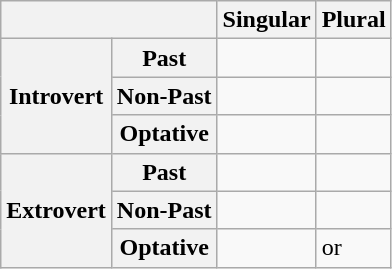<table class="wikitable">
<tr>
<th colspan="2"></th>
<th>Singular</th>
<th>Plural</th>
</tr>
<tr>
<th rowspan="3">Introvert</th>
<th>Past</th>
<td></td>
<td></td>
</tr>
<tr>
<th>Non-Past</th>
<td></td>
<td></td>
</tr>
<tr>
<th>Optative</th>
<td></td>
<td></td>
</tr>
<tr>
<th rowspan="3">Extrovert</th>
<th>Past</th>
<td></td>
<td></td>
</tr>
<tr>
<th>Non-Past</th>
<td></td>
<td></td>
</tr>
<tr>
<th>Optative</th>
<td></td>
<td> or </td>
</tr>
</table>
